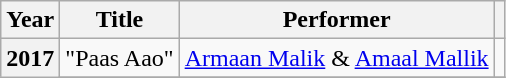<table class="wikitable plainrowheaders sortable">
<tr>
<th scope="col">Year</th>
<th scope="col">Title</th>
<th scope="col">Performer</th>
<th scope="col" class="unsortable"></th>
</tr>
<tr>
<th scope="row" rowspan="2">2017</th>
<td>"Paas Aao"</td>
<td><a href='#'>Armaan Malik</a> & <a href='#'>Amaal Mallik</a></td>
<td></td>
</tr>
<tr>
</tr>
</table>
